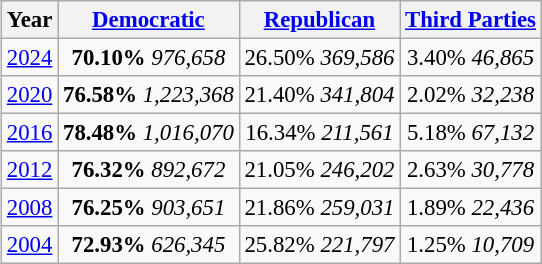<table class="wikitable" style="float:center; margin:1em; font-size:95%;">
<tr>
<th>Year</th>
<th><a href='#'>Democratic</a></th>
<th><a href='#'>Republican</a></th>
<th><a href='#'>Third Parties</a></th>
</tr>
<tr>
<td align="center" ><a href='#'>2024</a></td>
<td align="center" ><strong>70.10%</strong> <em>976,658</em></td>
<td align="center" >26.50% <em>369,586</em></td>
<td align="center" >3.40% <em>46,865</em></td>
</tr>
<tr>
<td align="center" ><a href='#'>2020</a></td>
<td align="center" ><strong>76.58%</strong> <em>1,223,368</em></td>
<td align="center" >21.40% <em>341,804</em></td>
<td align="center" >2.02% <em>32,238</em></td>
</tr>
<tr>
<td align="center" ><a href='#'>2016</a></td>
<td align="center" ><strong>78.48%</strong> <em>1,016,070</em></td>
<td align="center" >16.34% <em>211,561</em></td>
<td align="center" >5.18% <em>67,132</em></td>
</tr>
<tr>
<td align="center" ><a href='#'>2012</a></td>
<td align="center" ><strong>76.32%</strong> <em>892,672</em></td>
<td align="center" >21.05% <em>246,202</em></td>
<td align="center" >2.63% <em>30,778</em></td>
</tr>
<tr>
<td align="center" ><a href='#'>2008</a></td>
<td align="center" ><strong>76.25%</strong> <em>903,651</em></td>
<td align="center" >21.86% <em>259,031</em></td>
<td align="center" >1.89% <em>22,436</em></td>
</tr>
<tr>
<td align="center" ><a href='#'>2004</a></td>
<td align="center" ><strong>72.93%</strong> <em>626,345</em></td>
<td align="center" >25.82% <em>221,797</em></td>
<td align="center" >1.25% <em>10,709</em></td>
</tr>
</table>
